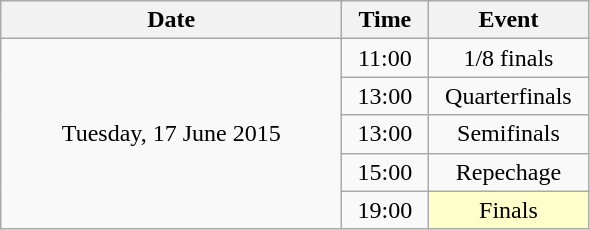<table class = "wikitable" style="text-align:center;">
<tr>
<th width=220>Date</th>
<th width=50>Time</th>
<th width=100>Event</th>
</tr>
<tr>
<td rowspan=5>Tuesday, 17 June 2015</td>
<td>11:00</td>
<td>1/8 finals</td>
</tr>
<tr>
<td>13:00</td>
<td>Quarterfinals</td>
</tr>
<tr>
<td>13:00</td>
<td>Semifinals</td>
</tr>
<tr>
<td>15:00</td>
<td>Repechage</td>
</tr>
<tr>
<td>19:00</td>
<td bgcolor=ffffcc>Finals</td>
</tr>
</table>
